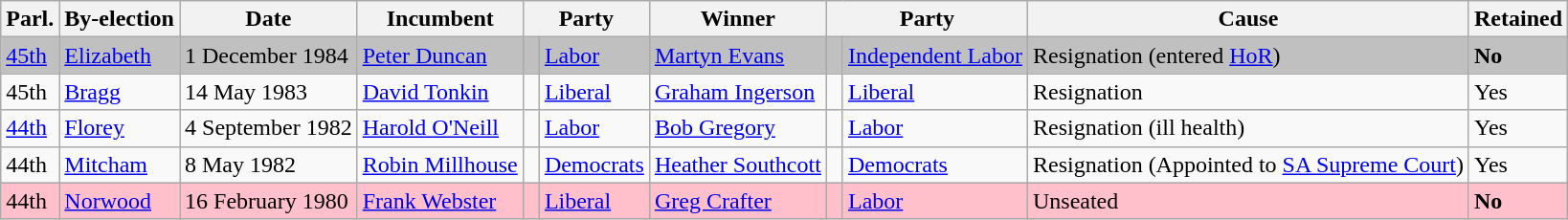<table class="wikitable">
<tr>
<th>Parl.</th>
<th>By-election</th>
<th>Date</th>
<th>Incumbent</th>
<th colspan=2>Party</th>
<th>Winner</th>
<th colspan=2>Party</th>
<th>Cause</th>
<th>Retained</th>
</tr>
<tr bgcolor=c0c0c0>
<td><a href='#'>45th</a></td>
<td><a href='#'>Elizabeth</a></td>
<td>1 December 1984</td>
<td><a href='#'>Peter Duncan</a></td>
<td> </td>
<td><a href='#'>Labor</a></td>
<td><a href='#'>Martyn Evans</a></td>
<td> </td>
<td><a href='#'>Independent Labor</a></td>
<td>Resignation (entered <a href='#'>HoR</a>)</td>
<td><strong>No</strong></td>
</tr>
<tr>
<td>45th</td>
<td><a href='#'>Bragg</a></td>
<td>14 May 1983</td>
<td><a href='#'>David Tonkin</a></td>
<td> </td>
<td><a href='#'>Liberal</a></td>
<td><a href='#'>Graham Ingerson</a></td>
<td> </td>
<td><a href='#'>Liberal</a></td>
<td>Resignation</td>
<td>Yes</td>
</tr>
<tr>
<td><a href='#'>44th</a></td>
<td><a href='#'>Florey</a></td>
<td>4 September 1982</td>
<td><a href='#'>Harold O'Neill</a></td>
<td> </td>
<td><a href='#'>Labor</a></td>
<td><a href='#'>Bob Gregory</a></td>
<td> </td>
<td><a href='#'>Labor</a></td>
<td>Resignation (ill health)</td>
<td>Yes</td>
</tr>
<tr>
<td>44th</td>
<td><a href='#'>Mitcham</a></td>
<td>8 May 1982</td>
<td><a href='#'>Robin Millhouse</a></td>
<td> </td>
<td><a href='#'>Democrats</a></td>
<td><a href='#'>Heather Southcott</a></td>
<td> </td>
<td><a href='#'>Democrats</a></td>
<td>Resignation (Appointed to <a href='#'>SA Supreme Court</a>)</td>
<td>Yes</td>
</tr>
<tr bgcolor=pink>
<td>44th</td>
<td><a href='#'>Norwood</a></td>
<td>16 February 1980</td>
<td><a href='#'>Frank Webster</a></td>
<td> </td>
<td><a href='#'>Liberal</a></td>
<td><a href='#'>Greg Crafter</a></td>
<td> </td>
<td><a href='#'>Labor</a></td>
<td>Unseated</td>
<td><strong>No</strong></td>
</tr>
</table>
